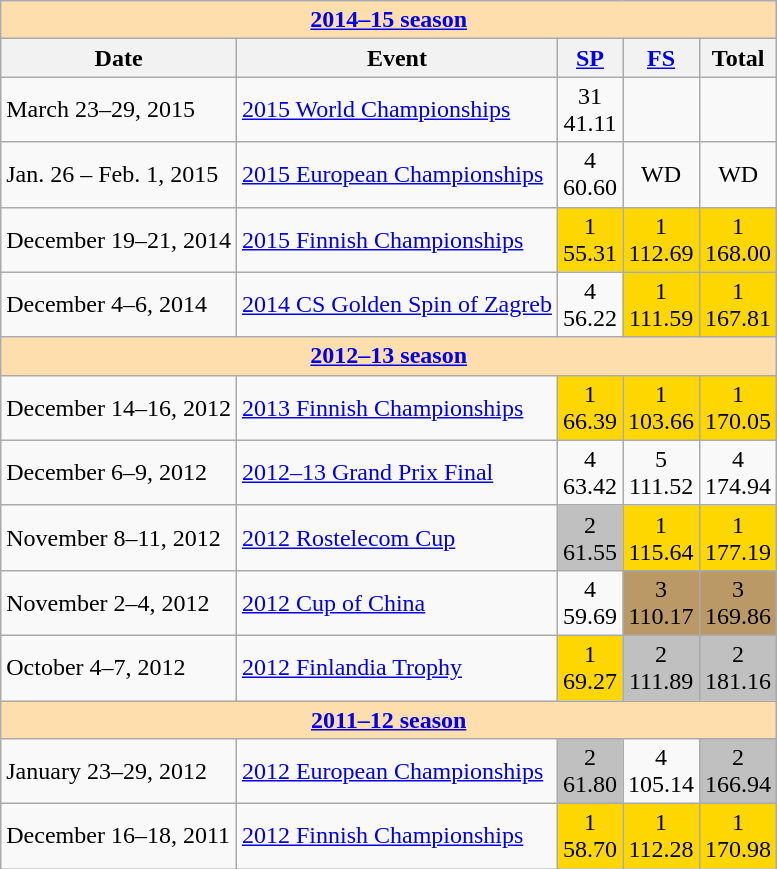<table class="wikitable">
<tr>
<th style="background-color: #ffdead;" colspan=5><a href='#'>2014–15 season</a></th>
</tr>
<tr>
<th>Date</th>
<th>Event</th>
<th><a href='#'>SP</a></th>
<th><a href='#'>FS</a></th>
<th>Total</th>
</tr>
<tr>
<td>March 23–29, 2015</td>
<td><a href='#'>2015 World Championships</a></td>
<td align=center>31 <br> 41.11</td>
<td align=center><br></td>
<td align=center><br></td>
</tr>
<tr>
<td>Jan. 26 – Feb. 1, 2015</td>
<td><a href='#'>2015 European Championships</a></td>
<td align=center>4 <br> 60.60</td>
<td align=center>WD <br></td>
<td align=center>WD <br></td>
</tr>
<tr>
<td>December 19–21, 2014</td>
<td><a href='#'>2015 Finnish Championships</a></td>
<td align=center bgcolor=gold>1 <br> 55.31</td>
<td align=center bgcolor=gold>1 <br> 112.69</td>
<td align=center bgcolor=gold>1 <br> 168.00</td>
</tr>
<tr>
<td>December 4–6, 2014</td>
<td><a href='#'>2014 CS Golden Spin of Zagreb</a></td>
<td align=center>4 <br> 56.22</td>
<td align=center bgcolor=gold>1 <br> 111.59</td>
<td align=center bgcolor=gold>1 <br> 167.81</td>
</tr>
<tr>
<th style="background-color: #ffdead; " colspan=5><a href='#'>2012–13 season</a></th>
</tr>
<tr>
<td>December 14–16, 2012</td>
<td><a href='#'>2013 Finnish Championships</a></td>
<td align=center bgcolor=gold>1 <br> 66.39</td>
<td align=center bgcolor=gold>1 <br> 103.66</td>
<td align=center bgcolor=gold>1 <br> 170.05</td>
</tr>
<tr>
<td>December 6–9, 2012</td>
<td><a href='#'>2012–13 Grand Prix Final</a></td>
<td align=center>4 <br> 63.42</td>
<td align=center>5 <br> 111.52</td>
<td align=center>4 <br> 174.94</td>
</tr>
<tr>
<td>November 8–11, 2012</td>
<td><a href='#'>2012 Rostelecom Cup</a></td>
<td align=center bgcolor=silver>2 <br> 61.55</td>
<td align=center bgcolor=gold>1 <br> 115.64</td>
<td align=center bgcolor=gold>1 <br> 177.19</td>
</tr>
<tr>
<td>November 2–4, 2012</td>
<td><a href='#'>2012 Cup of China</a></td>
<td align=center>4 <br> 59.69</td>
<td align=center bgcolor=bb9966>3 <br> 110.17</td>
<td align=center bgcolor=bb9966>3 <br> 169.86</td>
</tr>
<tr>
<td>October 4–7, 2012</td>
<td><a href='#'>2012 Finlandia Trophy</a></td>
<td align=center bgcolor=gold>1 <br> 69.27</td>
<td align=center bgcolor=silver>2 <br> 111.89</td>
<td align=center bgcolor=silver>2 <br> 181.16</td>
</tr>
<tr>
<th style="background-color: #ffdead; " colspan=5><a href='#'>2011–12 season</a></th>
</tr>
<tr>
<td>January 23–29, 2012</td>
<td><a href='#'>2012 European Championships</a></td>
<td align=center bgcolor=silver>2 <br> 61.80</td>
<td align=center>4 <br> 105.14</td>
<td align=center bgcolor=silver>2 <br> 166.94</td>
</tr>
<tr>
<td>December 16–18, 2011</td>
<td><a href='#'>2012 Finnish Championships</a></td>
<td align=center bgcolor=gold>1 <br> 58.70</td>
<td align=center bgcolor=gold>1 <br> 112.28</td>
<td align=center bgcolor=gold>1 <br> 170.98</td>
</tr>
</table>
